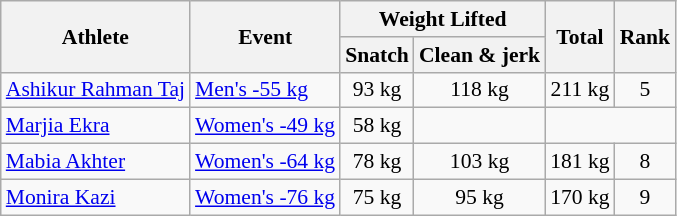<table class=wikitable style="text-align:center; font-size:90%">
<tr>
<th rowspan="2">Athlete</th>
<th rowspan="2">Event</th>
<th colspan="2">Weight Lifted</th>
<th rowspan="2">Total</th>
<th rowspan="2">Rank</th>
</tr>
<tr>
<th>Snatch</th>
<th>Clean & jerk</th>
</tr>
<tr>
<td align=left><a href='#'>Ashikur Rahman Taj</a></td>
<td align=left><a href='#'>Men's -55 kg</a></td>
<td>93 kg</td>
<td>118 kg</td>
<td>211 kg</td>
<td>5</td>
</tr>
<tr>
<td align=left><a href='#'>Marjia Ekra</a></td>
<td align=left><a href='#'>Women's -49 kg</a></td>
<td>58 kg</td>
<td></td>
<td colspan=2></td>
</tr>
<tr>
<td align=left><a href='#'>Mabia Akhter</a></td>
<td align=left><a href='#'>Women's -64 kg</a></td>
<td>78 kg</td>
<td>103 kg</td>
<td>181 kg</td>
<td>8</td>
</tr>
<tr>
<td align=left><a href='#'>Monira Kazi</a></td>
<td align=left><a href='#'>Women's -76 kg</a></td>
<td>75 kg</td>
<td>95 kg</td>
<td>170 kg</td>
<td>9</td>
</tr>
</table>
